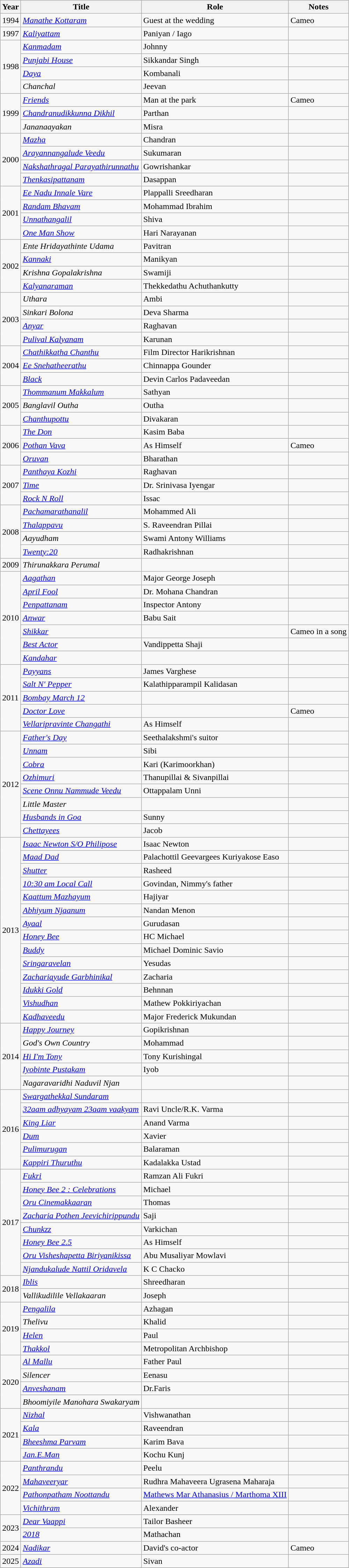<table class="wikitable sortable">
<tr>
<th scope="col">Year</th>
<th scope="col">Title</th>
<th scope="col">Role</th>
<th class="unsortable" scope="col">Notes</th>
</tr>
<tr>
<td>1994</td>
<td><em><a href='#'>Manathe Kottaram</a></em></td>
<td>Guest at the wedding</td>
<td>Cameo</td>
</tr>
<tr>
<td>1997</td>
<td><em><a href='#'>Kaliyattam</a></em></td>
<td>Paniyan / Iago</td>
<td></td>
</tr>
<tr>
<td rowspan="4">1998</td>
<td><em><a href='#'>Kanmadam</a></em></td>
<td>Johnny</td>
<td></td>
</tr>
<tr>
<td><em><a href='#'>Punjabi House</a></em></td>
<td>Sikkandar Singh</td>
<td></td>
</tr>
<tr>
<td><em><a href='#'>Daya</a></em></td>
<td>Kombanali</td>
<td></td>
</tr>
<tr>
<td><em>Chanchal</em></td>
<td>Jeevan</td>
<td></td>
</tr>
<tr>
<td rowspan="3">1999</td>
<td><em><a href='#'>Friends</a></em></td>
<td>Man at the park</td>
<td>Cameo</td>
</tr>
<tr>
<td><em><a href='#'>Chandranudikkunna Dikhil</a></em></td>
<td>Parthan</td>
<td></td>
</tr>
<tr>
<td><em>Jananaayakan</em></td>
<td>Misra</td>
<td></td>
</tr>
<tr>
<td rowspan="4">2000</td>
<td><em><a href='#'>Mazha</a></em></td>
<td>Chandran</td>
<td></td>
</tr>
<tr>
<td><em><a href='#'>Arayannangalude Veedu</a></em></td>
<td>Sukumaran</td>
<td></td>
</tr>
<tr>
<td><em><a href='#'>Nakshathragal Parayathirunnathu</a></em></td>
<td>Gowrishankar</td>
<td></td>
</tr>
<tr>
<td><em><a href='#'>Thenkasipattanam</a></em></td>
<td>Dasappan</td>
<td></td>
</tr>
<tr>
<td rowspan="4">2001</td>
<td><em><a href='#'>Ee Nadu Innale Vare</a></em></td>
<td>Plappalli Sreedharan</td>
<td></td>
</tr>
<tr>
<td><em><a href='#'>Randam Bhavam</a></em></td>
<td>Mohammad Ibrahim</td>
<td></td>
</tr>
<tr>
<td><em><a href='#'>Unnathangalil</a></em></td>
<td>Shiva</td>
<td></td>
</tr>
<tr>
<td><em><a href='#'>One Man Show</a></em></td>
<td>Hari Narayanan</td>
<td></td>
</tr>
<tr>
<td rowspan="4">2002</td>
<td><em>Ente Hridayathinte Udama</em></td>
<td>Pavitran</td>
<td></td>
</tr>
<tr>
<td><em><a href='#'>Kannaki</a></em></td>
<td>Manikyan</td>
<td></td>
</tr>
<tr>
<td><em>Krishna Gopalakrishna</em></td>
<td>Swamiji</td>
<td></td>
</tr>
<tr>
<td><em><a href='#'>Kalyanaraman</a></em></td>
<td>Thekkedathu Achuthankutty</td>
<td></td>
</tr>
<tr>
<td rowspan="4">2003</td>
<td><em>Uthara</em></td>
<td>Ambi</td>
<td></td>
</tr>
<tr>
<td><em>Sinkari Bolona</em></td>
<td>Deva Sharma</td>
<td></td>
</tr>
<tr>
<td><em><a href='#'>Anyar</a></em></td>
<td>Raghavan</td>
<td></td>
</tr>
<tr>
<td><em><a href='#'>Pulival Kalyanam</a></em></td>
<td>Karunan</td>
<td></td>
</tr>
<tr>
<td rowspan="3">2004</td>
<td><em><a href='#'>Chathikkatha Chanthu</a></em></td>
<td>Film Director Harikrishnan</td>
<td></td>
</tr>
<tr>
<td><em><a href='#'>Ee Snehatheerathu</a></em></td>
<td>Chinnappa Gounder</td>
<td></td>
</tr>
<tr>
<td><em><a href='#'>Black</a></em></td>
<td>Devin Carlos Padaveedan</td>
<td></td>
</tr>
<tr>
<td rowspan="3">2005</td>
<td><em><a href='#'>Thommanum Makkalum</a></em></td>
<td>Sathyan</td>
<td></td>
</tr>
<tr sandakozhi>
<td><em>Banglavil Outha</em></td>
<td>Outha</td>
<td></td>
</tr>
<tr>
<td><em><a href='#'>Chanthupottu</a></em></td>
<td>Divakaran</td>
<td></td>
</tr>
<tr>
<td rowspan="3">2006</td>
<td><em><a href='#'>The Don</a></em></td>
<td>Kasim Baba</td>
<td></td>
</tr>
<tr>
<td><em><a href='#'>Pothan Vava</a></em></td>
<td>As Himself</td>
<td>Cameo</td>
</tr>
<tr>
<td><em><a href='#'>Oruvan</a></em></td>
<td>Bharathan</td>
<td></td>
</tr>
<tr>
<td rowspan="3">2007</td>
<td><em><a href='#'>Panthaya Kozhi</a></em></td>
<td>Raghavan</td>
<td></td>
</tr>
<tr>
<td><em><a href='#'>Time</a></em></td>
<td>Dr. Srinivasa Iyengar</td>
<td></td>
</tr>
<tr>
<td><em><a href='#'>Rock N Roll</a></em></td>
<td>Issac</td>
<td></td>
</tr>
<tr>
<td rowspan="4">2008</td>
<td><em><a href='#'>Pachamarathanalil</a></em></td>
<td>Mohammed Ali</td>
<td></td>
</tr>
<tr>
<td><em><a href='#'>Thalappavu</a></em></td>
<td>S. Raveendran Pillai</td>
<td></td>
</tr>
<tr>
<td><em>Aayudham</em></td>
<td>Swami Antony Williams</td>
<td></td>
</tr>
<tr>
<td><em><a href='#'>Twenty:20</a></em></td>
<td>Radhakrishnan</td>
<td></td>
</tr>
<tr>
<td rowspan="1">2009</td>
<td><em>Thirunakkara Perumal</em></td>
<td></td>
<td></td>
</tr>
<tr>
<td rowspan="7">2010</td>
<td><em><a href='#'>Aagathan</a></em></td>
<td>Major George Joseph</td>
<td></td>
</tr>
<tr>
<td><em><a href='#'>April Fool</a></em></td>
<td>Dr. Mohana Chandran</td>
<td></td>
</tr>
<tr>
<td><em><a href='#'>Penpattanam</a></em></td>
<td>Inspector Antony</td>
<td></td>
</tr>
<tr>
<td><em><a href='#'>Anwar</a></em></td>
<td>Babu Sait</td>
<td></td>
</tr>
<tr>
<td><em><a href='#'>Shikkar</a></em></td>
<td></td>
<td>Cameo in a song</td>
</tr>
<tr>
<td><em><a href='#'>Best Actor</a></em></td>
<td>Vandippetta Shaji</td>
<td></td>
</tr>
<tr>
<td><em><a href='#'>Kandahar</a></em></td>
<td></td>
<td></td>
</tr>
<tr>
<td rowspan="5">2011</td>
<td><em><a href='#'>Payyans</a></em></td>
<td>James Varghese</td>
<td></td>
</tr>
<tr>
<td><em><a href='#'>Salt N' Pepper</a></em></td>
<td>Kalathipparampil Kalidasan</td>
<td></td>
</tr>
<tr>
<td><em><a href='#'>Bombay March 12</a></em></td>
<td></td>
<td></td>
</tr>
<tr>
<td><em><a href='#'>Doctor Love</a></em></td>
<td></td>
<td>Cameo</td>
</tr>
<tr>
<td><em><a href='#'>Vellaripravinte Changathi</a></em></td>
<td>As Himself</td>
<td></td>
</tr>
<tr>
<td rowspan="8">2012</td>
<td><em><a href='#'>Father's Day</a></em></td>
<td>Seethalakshmi's suitor</td>
<td></td>
</tr>
<tr>
<td><em><a href='#'>Unnam</a></em></td>
<td>Sibi</td>
<td></td>
</tr>
<tr>
<td><em><a href='#'>Cobra</a></em></td>
<td>Kari (Karimoorkhan)</td>
<td></td>
</tr>
<tr>
<td><em><a href='#'>Ozhimuri</a></em></td>
<td>Thanupillai & Sivanpillai</td>
<td></td>
</tr>
<tr>
<td><em><a href='#'>Scene Onnu Nammude Veedu</a></em></td>
<td>Ottappalam Unni</td>
<td></td>
</tr>
<tr>
<td><em>Little Master</em></td>
<td></td>
<td></td>
</tr>
<tr>
<td><em><a href='#'>Husbands in Goa</a> </em></td>
<td>Sunny</td>
<td></td>
</tr>
<tr>
<td><em><a href='#'>Chettayees</a></em></td>
<td>Jacob</td>
<td></td>
</tr>
<tr>
<td rowspan="14">2013</td>
<td><em><a href='#'>Isaac Newton S/O Philipose</a></em></td>
<td>Isaac Newton</td>
<td></td>
</tr>
<tr>
<td><em><a href='#'>Maad Dad</a></em></td>
<td>Palachottil Geevargees Kuriyakose Easo</td>
<td></td>
</tr>
<tr>
<td><em><a href='#'>Shutter</a></em></td>
<td>Rasheed</td>
<td></td>
</tr>
<tr>
<td><em><a href='#'>10:30 am Local Call</a></em></td>
<td>Govindan, Nimmy's father</td>
<td></td>
</tr>
<tr>
<td><em><a href='#'>Kaattum Mazhayum</a></em></td>
<td>Hajiyar</td>
<td></td>
</tr>
<tr>
<td><em><a href='#'>Abhiyum Njaanum</a></em></td>
<td>Nandan Menon</td>
<td></td>
</tr>
<tr>
<td><em><a href='#'>Ayaal</a></em></td>
<td>Gurudasan</td>
<td></td>
</tr>
<tr>
<td><em><a href='#'>Honey Bee</a></em></td>
<td>HC Michael</td>
<td></td>
</tr>
<tr>
<td><em><a href='#'>Buddy</a> </em></td>
<td>Michael Dominic Savio</td>
<td></td>
</tr>
<tr>
<td><em><a href='#'>Sringaravelan</a></em></td>
<td>Yesudas</td>
<td></td>
</tr>
<tr>
<td><em><a href='#'>Zachariayude Garbhinikal</a></em></td>
<td>Zacharia</td>
<td></td>
</tr>
<tr>
<td><em><a href='#'>Idukki Gold</a></em></td>
<td>Behnnan</td>
<td></td>
</tr>
<tr>
<td><em><a href='#'>Vishudhan</a></em></td>
<td>Mathew Pokkiriyachan</td>
<td></td>
</tr>
<tr>
<td><em><a href='#'>Kadhaveedu</a></em></td>
<td>Major Frederick Mukundan</td>
<td></td>
</tr>
<tr>
<td rowspan="5">2014</td>
<td><em><a href='#'>Happy Journey</a></em></td>
<td>Gopikrishnan</td>
<td></td>
</tr>
<tr>
<td><em>God's Own Country</em></td>
<td>Mohammad</td>
<td></td>
</tr>
<tr>
<td><em><a href='#'>Hi I'm Tony</a></em></td>
<td>Tony Kurishingal</td>
<td></td>
</tr>
<tr>
<td><em><a href='#'>Iyobinte Pustakam</a></em></td>
<td>Iyob</td>
<td></td>
</tr>
<tr>
<td><em>Nagaravaridhi Naduvil Njan</em></td>
<td></td>
<td></td>
</tr>
<tr>
<td rowspan="6">2016</td>
<td><em><a href='#'>Swargathekkal Sundaram</a></em></td>
<td></td>
<td></td>
</tr>
<tr>
<td><em><a href='#'>32aam adhyayam 23aam vaakyam</a></em></td>
<td>Ravi Uncle/R.K. Varma</td>
<td></td>
</tr>
<tr>
<td><em><a href='#'>King Liar</a></em></td>
<td>Anand Varma</td>
<td></td>
</tr>
<tr>
<td><em><a href='#'>Dum</a></em></td>
<td>Xavier</td>
<td></td>
</tr>
<tr>
<td><em><a href='#'>Pulimurugan</a></em></td>
<td>Balaraman</td>
<td></td>
</tr>
<tr>
<td><em><a href='#'>Kappiri Thuruthu</a></em></td>
<td>Kadalakka Ustad</td>
<td></td>
</tr>
<tr>
<td rowspan="8">2017</td>
<td><em><a href='#'>Fukri</a></em></td>
<td>Ramzan Ali Fukri</td>
<td></td>
</tr>
<tr>
<td><em><a href='#'>Honey Bee 2 : Celebrations</a></em></td>
<td>Michael</td>
<td></td>
</tr>
<tr>
<td><em><a href='#'>Oru Cinemakkaaran</a></em></td>
<td>Thomas</td>
<td></td>
</tr>
<tr>
<td><em><a href='#'>Zacharia Pothen Jeevichirippundu</a></em></td>
<td>Saji</td>
<td></td>
</tr>
<tr>
<td><em><a href='#'>Chunkzz</a></em></td>
<td>Varkichan</td>
<td></td>
</tr>
<tr>
<td><em><a href='#'>Honey Bee 2.5</a></em></td>
<td>As Himself</td>
<td></td>
</tr>
<tr>
<td><em><a href='#'>Oru Visheshapetta Biriyanikissa</a></em></td>
<td>Abu Musaliyar Mowlavi</td>
<td></td>
</tr>
<tr>
<td><em><a href='#'>Njandukalude Nattil Oridavela</a></em></td>
<td>K C Chacko</td>
<td></td>
</tr>
<tr>
<td rowspan="2">2018</td>
<td><a href='#'><em>Iblis</em></a></td>
<td>Shreedharan</td>
<td></td>
</tr>
<tr>
<td><em>Vallikudilile Vellakaaran</em></td>
<td>Joseph</td>
<td></td>
</tr>
<tr>
<td rowspan="4">2019</td>
<td><em><a href='#'>Pengalila</a></em></td>
<td>Azhagan</td>
<td></td>
</tr>
<tr>
<td><em>Thelivu</em></td>
<td>Khalid</td>
<td></td>
</tr>
<tr>
<td><em><a href='#'>Helen</a></em></td>
<td>Paul</td>
<td></td>
</tr>
<tr>
<td><em><a href='#'>Thakkol</a></em></td>
<td>Metropolitan Archbishop</td>
<td></td>
</tr>
<tr>
<td rowspan="4">2020</td>
<td><em><a href='#'>Al Mallu</a></em></td>
<td>Father Paul</td>
<td></td>
</tr>
<tr>
<td><em>Silencer</em></td>
<td>Eenasu</td>
<td></td>
</tr>
<tr>
<td><em><a href='#'>Anveshanam</a></em></td>
<td>Dr.Faris</td>
<td></td>
</tr>
<tr>
<td><em>Bhoomiyile Manohara Swakaryam</em></td>
<td></td>
<td></td>
</tr>
<tr>
<td rowspan=4>2021</td>
<td><em><a href='#'>Nizhal</a></em></td>
<td>Vishwanathan</td>
<td></td>
</tr>
<tr>
<td><em><a href='#'>Kala</a></em></td>
<td>Raveendran</td>
<td></td>
</tr>
<tr>
<td><em><a href='#'>Bheeshma Parvam</a></em></td>
<td>Karim Bava</td>
<td></td>
</tr>
<tr>
<td><em><a href='#'>Jan.E.Man</a></em></td>
<td>Kochu Kunj</td>
<td></td>
</tr>
<tr>
<td rowspan=4>2022</td>
<td><em><a href='#'>Panthrandu</a></em></td>
<td>Peelu</td>
<td></td>
</tr>
<tr>
<td><em><a href='#'>Mahaveeryar</a></em></td>
<td>Rudhra Mahaveera Ugrasena Maharaja</td>
<td></td>
</tr>
<tr>
<td><em><a href='#'>Pathonpatham Noottandu</a></em></td>
<td><a href='#'>Mathews Mar Athanasius / Marthoma XIII</a></td>
<td></td>
</tr>
<tr>
<td><em><a href='#'>Vichithram</a></em></td>
<td>Alexander</td>
<td></td>
</tr>
<tr>
<td rowspan=2>2023</td>
<td><em><a href='#'>Dear Vaappi</a></em></td>
<td>Tailor Basheer</td>
<td></td>
</tr>
<tr>
<td><em><a href='#'>2018</a></em></td>
<td>Mathachan</td>
<td></td>
</tr>
<tr>
<td>2024</td>
<td><em><a href='#'>Nadikar</a></em></td>
<td>David's co-actor</td>
<td>Cameo</td>
</tr>
<tr>
<td>2025</td>
<td><em><a href='#'>Azadi</a></em></td>
<td>Sivan</td>
<td></td>
</tr>
<tr>
</tr>
</table>
